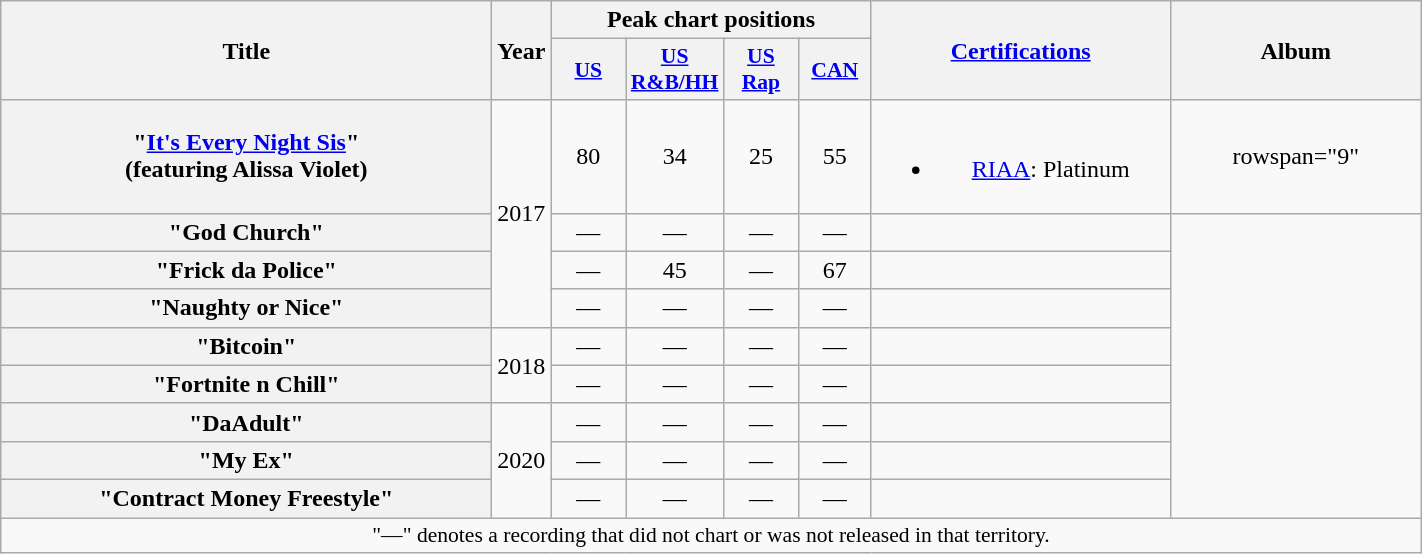<table class="wikitable plainrowheaders" style="text-align:center;">
<tr>
<th scope="col" rowspan="2" style="width:20em;">Title</th>
<th scope="col" rowspan="2" style="width:1em;">Year</th>
<th scope="col" colspan="4" style="width:1em;">Peak chart positions</th>
<th scope="col" rowspan="2" style="width:12em;"><a href='#'>Certifications</a></th>
<th scope="col" rowspan="2" style="width:10em;">Album</th>
</tr>
<tr>
<th scope="col" style="width:3em;font-size:90%;"><a href='#'>US</a><br></th>
<th scope="col" style="width:3em;font-size:90%;"><a href='#'>US R&B/HH</a><br></th>
<th scope="col" style="width:3em;font-size:90%;"><a href='#'>US Rap</a><br></th>
<th scope="col" style="width:2.9em;font-size:90%;"><a href='#'>CAN</a><br></th>
</tr>
<tr>
<th scope="row">"<a href='#'>It's Every Night Sis</a>"<br><span>(featuring Alissa Violet)</span></th>
<td rowspan="4">2017</td>
<td>80</td>
<td>34</td>
<td>25</td>
<td>55</td>
<td><br><ul><li><a href='#'>RIAA</a>: Platinum</li></ul></td>
<td>rowspan="9" </td>
</tr>
<tr>
<th scope="row">"God Church"</th>
<td>—</td>
<td>—</td>
<td>—</td>
<td>—</td>
<td></td>
</tr>
<tr>
<th scope="row">"Frick da Police"</th>
<td>—</td>
<td>45</td>
<td>—</td>
<td>67</td>
<td></td>
</tr>
<tr>
<th scope="row">"Naughty or Nice"</th>
<td>—</td>
<td>—</td>
<td>—</td>
<td>—</td>
<td></td>
</tr>
<tr>
<th scope="row">"Bitcoin"</th>
<td rowspan="2">2018</td>
<td>—</td>
<td>—</td>
<td>—</td>
<td>—</td>
<td></td>
</tr>
<tr>
<th scope="row">"Fortnite n Chill"</th>
<td>—</td>
<td>—</td>
<td>—</td>
<td>—</td>
<td></td>
</tr>
<tr>
<th scope="row">"DaAdult"</th>
<td rowspan="3">2020</td>
<td>—</td>
<td>—</td>
<td>—</td>
<td>—</td>
<td></td>
</tr>
<tr>
<th scope="row">"My Ex"</th>
<td>—</td>
<td>—</td>
<td>—</td>
<td>—</td>
<td></td>
</tr>
<tr>
<th scope="row">"Contract Money Freestyle"</th>
<td>—</td>
<td>—</td>
<td>—</td>
<td>—</td>
<td></td>
</tr>
<tr>
<td colspan="10" style="font-size:90%">"—" denotes a recording that did not chart or was not released in that territory.</td>
</tr>
</table>
